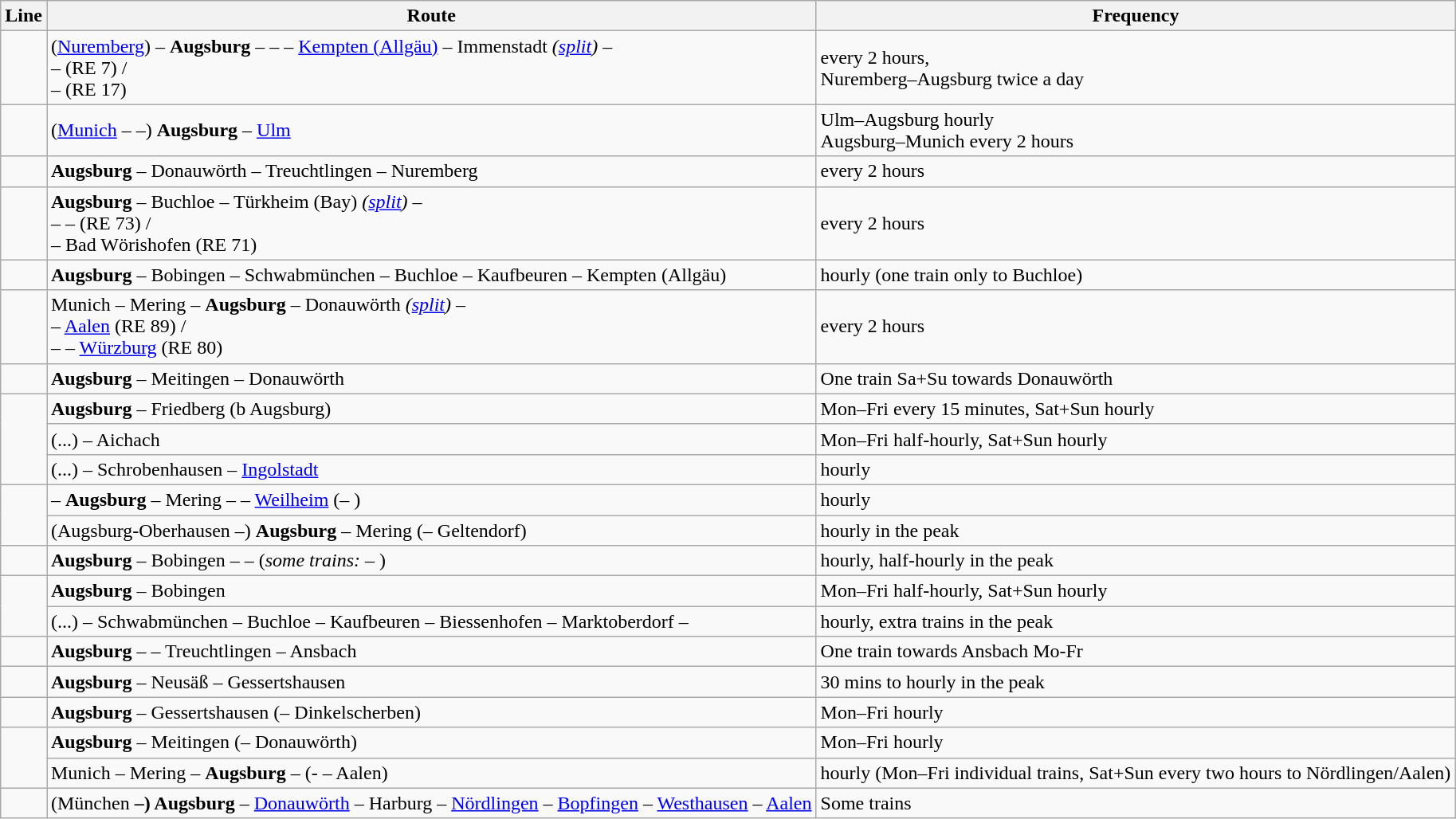<table class="wikitable">
<tr>
<th>Line</th>
<th>Route</th>
<th>Frequency</th>
</tr>
<tr>
<td style="text-align:center"><br></td>
<td>(<a href='#'>Nuremberg</a>) – <strong>Augsburg</strong> –  –  – <a href='#'>Kempten (Allgäu)</a> – Immenstadt <em>(<a href='#'>split</a>)</em> –<br>–  (RE 7) /<br>–  (RE 17)</td>
<td>every 2 hours,<br>Nuremberg–Augsburg twice a day</td>
</tr>
<tr>
<td style="text-align:center"></td>
<td>(<a href='#'>Munich</a> –  –) <strong>Augsburg</strong> – <a href='#'>Ulm</a></td>
<td>Ulm–Augsburg hourly<br>Augsburg–Munich every 2 hours</td>
</tr>
<tr>
<td style="text-align:center"></td>
<td><strong>Augsburg</strong> – Donauwörth – Treuchtlingen – Nuremberg</td>
<td>every 2 hours</td>
</tr>
<tr>
<td style="text-align:center"><br></td>
<td><strong>Augsburg</strong> – Buchloe – Türkheim (Bay) <em>(<a href='#'>split</a>)</em> –<br>–  –  (RE 73) /<br>– Bad Wörishofen (RE 71)</td>
<td>every 2 hours</td>
</tr>
<tr>
<td style="text-align:center"></td>
<td><strong>Augsburg</strong> – Bobingen – Schwabmünchen – Buchloe – Kaufbeuren – Kempten (Allgäu)</td>
<td>hourly (one train only to Buchloe)</td>
</tr>
<tr>
<td style="text-align:center"><br></td>
<td>Munich – Mering – <strong>Augsburg</strong> – Donauwörth <em>(<a href='#'>split</a>)</em> –<br>– <a href='#'>Aalen</a> (RE 89) /<br>–  – <a href='#'>Würzburg</a> (RE 80)</td>
<td>every 2 hours</td>
</tr>
<tr>
<td></td>
<td><strong>Augsburg</strong> – Meitingen – Donauwörth</td>
<td>One train Sa+Su towards Donauwörth</td>
</tr>
<tr>
<td rowspan="3" style="text-align:center"></td>
<td><strong>Augsburg</strong> – Friedberg (b Augsburg)</td>
<td>Mon–Fri every 15 minutes, Sat+Sun hourly</td>
</tr>
<tr>
<td>(...) – Aichach</td>
<td>Mon–Fri half-hourly, Sat+Sun hourly</td>
</tr>
<tr>
<td>(...) – Schrobenhausen – <a href='#'>Ingolstadt</a></td>
<td>hourly</td>
</tr>
<tr>
<td rowspan="2" style="text-align:center"></td>
<td> – <strong>Augsburg</strong> – Mering –  – <a href='#'>Weilheim</a> (– )</td>
<td>hourly</td>
</tr>
<tr>
<td>(Augsburg-Oberhausen –) <strong>Augsburg</strong> – Mering (– Geltendorf)</td>
<td>hourly in the peak</td>
</tr>
<tr>
<td style="text-align:center"></td>
<td><strong>Augsburg</strong> – Bobingen –  – (<em>some trains:</em> – )</td>
<td>hourly, half-hourly in the peak</td>
</tr>
<tr>
<td rowspan=2 style="text-align:center"></td>
<td><strong>Augsburg</strong> – Bobingen</td>
<td>Mon–Fri half-hourly, Sat+Sun hourly</td>
</tr>
<tr>
<td>(...) – Schwabmünchen – Buchloe – Kaufbeuren – Biessenhofen – Marktoberdorf – </td>
<td>hourly, extra trains in the peak</td>
</tr>
<tr>
<td></td>
<td><strong>Augsburg</strong> –  – Treuchtlingen – Ansbach</td>
<td>One train towards Ansbach Mo-Fr</td>
</tr>
<tr>
<td></td>
<td><strong>Augsburg</strong> – Neusäß – Gessertshausen</td>
<td>30 mins to hourly in the peak</td>
</tr>
<tr>
<td style="text-align:center"></td>
<td><strong>Augsburg</strong> – Gessertshausen (– Dinkelscherben)</td>
<td>Mon–Fri hourly</td>
</tr>
<tr>
<td rowspan="2" style="text-align:center"></td>
<td><strong>Augsburg</strong> – Meitingen (– Donauwörth)</td>
<td>Mon–Fri hourly</td>
</tr>
<tr>
<td>Munich – Mering – <strong>Augsburg</strong> –  (-  – Aalen)</td>
<td>hourly (Mon–Fri individual trains, Sat+Sun every two hours to Nördlingen/Aalen)</td>
</tr>
<tr>
<td></td>
<td>(München <strong>–) Augsburg</strong> – <a href='#'>Donauwörth</a>  – Harburg – <a href='#'>Nördlingen</a> – <a href='#'>Bopfingen</a> – <a href='#'>Westhausen</a> – <a href='#'>Aalen</a></td>
<td>Some trains</td>
</tr>
</table>
